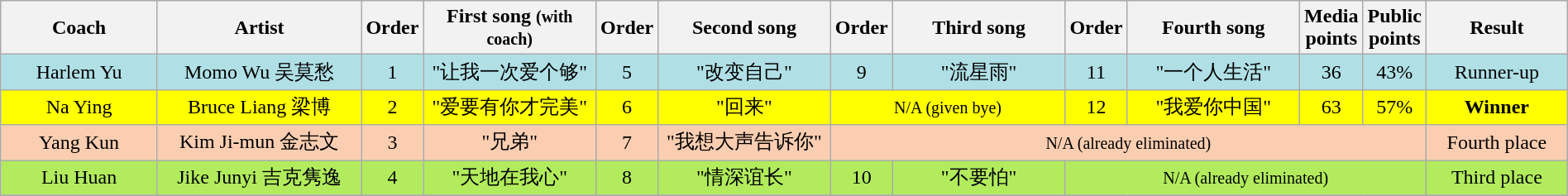<table class="wikitable" style="text-align:center; width:100%;">
<tr>
<th scope="col" width="10%">Coach</th>
<th scope="col" width="13%">Artist</th>
<th scope="col" width="3%">Order</th>
<th scope="col" width="11%">First song <small>(with coach)</small></th>
<th scope="col" width="3%">Order</th>
<th scope="col" width="11%">Second song</th>
<th scope="col" width="3%">Order</th>
<th scope="col" width="11%">Third song</th>
<th scope="col" width="3%">Order</th>
<th scope="col" width="11%">Fourth song</th>
<th scope="col" width="4%">Media points</th>
<th scope="col" width="4%">Public points</th>
<th scope="col" width="9%">Result</th>
</tr>
<tr>
<td style="background:#B0E0E6;">Harlem Yu</td>
<td style="background:#B0E0E6;">Momo Wu 吴莫愁</td>
<td style="background:#B0E0E6;">1</td>
<td style="background:#B0E0E6;">"让我一次爱个够"</td>
<td style="background:#B0E0E6;">5</td>
<td style="background:#B0E0E6;">"改变自己"</td>
<td style="background:#B0E0E6;">9</td>
<td style="background:#B0E0E6;">"流星雨"</td>
<td style="background:#B0E0E6;">11</td>
<td style="background:#B0E0E6;">"一个人生活"</td>
<td style="background:#B0E0E6;">36</td>
<td style="background:#B0E0E6;">43%</td>
<td style="background:#B0E0E6;">Runner-up</td>
</tr>
<tr>
<td style="background:yellow;">Na Ying</td>
<td style="background:yellow;">Bruce Liang 梁博</td>
<td style="background:yellow;">2</td>
<td style="background:yellow;">"爱要有你才完美"</td>
<td style="background:yellow;">6</td>
<td style="background:yellow;">"回来"</td>
<td colspan=2 style="background:yellow;"><small>N/A (given bye)</small></td>
<td style="background:yellow;">12</td>
<td style="background:yellow;">"我爱你中国"</td>
<td style="background:yellow;">63</td>
<td style="background:yellow;">57%</td>
<td style="background:yellow;"><strong>Winner</strong></td>
</tr>
<tr>
<td style="background:#FBCEB1;">Yang Kun</td>
<td style="background:#FBCEB1;">Kim Ji-mun 金志文</td>
<td style="background:#FBCEB1;">3</td>
<td style="background:#FBCEB1;">"兄弟"</td>
<td style="background:#FBCEB1;">7</td>
<td style="background:#FBCEB1;">"我想大声告诉你"</td>
<td colspan=6 style="background:#FBCEB1;"><small>N/A (already eliminated)</small></td>
<td style="background:#FBCEB1;">Fourth place</td>
</tr>
<tr>
<td style="background:#B2EC5D;">Liu Huan</td>
<td style="background:#B2EC5D;">Jike Junyi 吉克隽逸</td>
<td style="background:#B2EC5D;">4</td>
<td style="background:#B2EC5D;">"天地在我心"</td>
<td style="background:#B2EC5D;">8</td>
<td style="background:#B2EC5D;">"情深谊长"</td>
<td style="background:#B2EC5D;">10</td>
<td style="background:#B2EC5D;">"不要怕"</td>
<td colspan=4 style="background:#B2EC5D;"><small>N/A (already eliminated)</small></td>
<td style="background:#B2EC5D;">Third place</td>
</tr>
<tr>
</tr>
</table>
